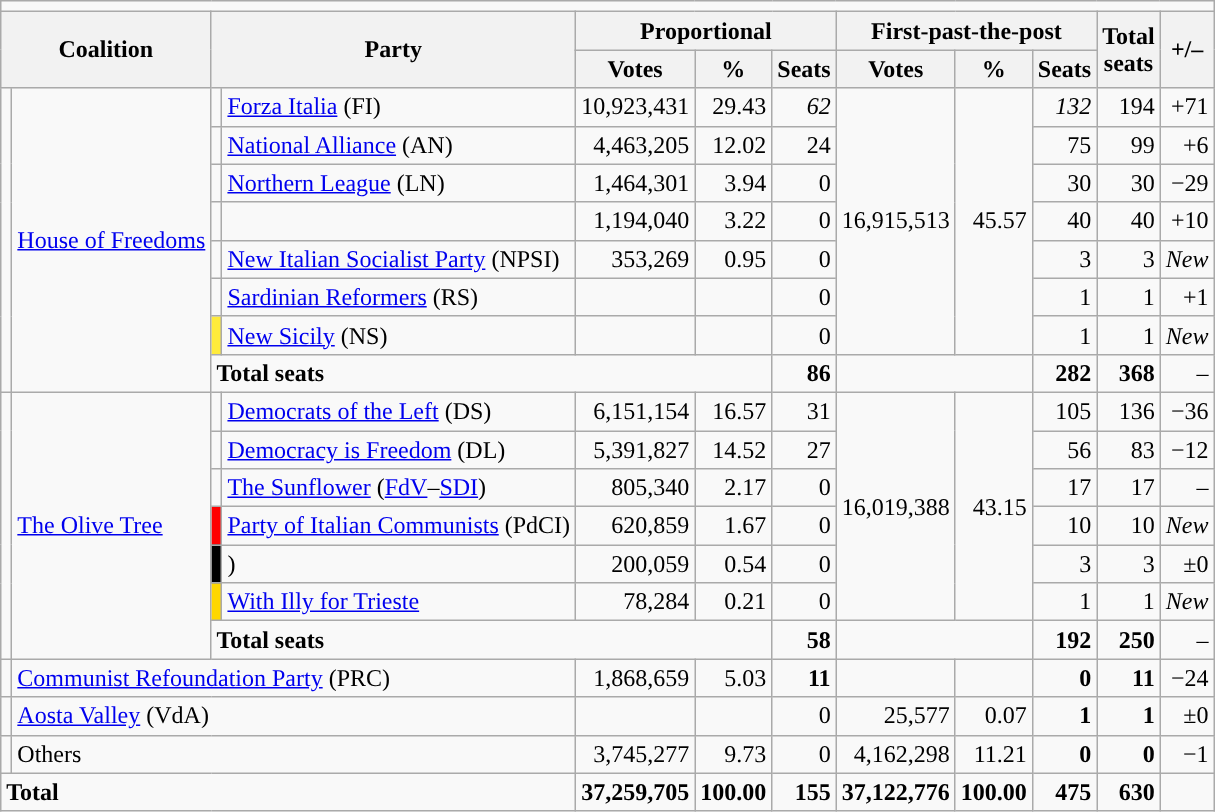<table class="wikitable" style="text-align:right">
<tr>
<td colspan="12" style="text-align:center"></td>
</tr>
<tr>
<th align=left colspan=2 rowspan=2>Coalition</th>
<th colspan=2 rowspan=2>Party</th>
<th colspan="3" align="center" valign=top>Proportional</th>
<th colspan="3" align="center" valign=top>First-past-the-post</th>
<th align=left rowspan=2><strong>Total <br> seats</strong></th>
<th align=left rowspan=2>+/–</th>
</tr>
<tr>
<th style="background-color:" align="center" valign=bottom>Votes</th>
<th style="background-color:" align="center" valign=bottom>%</th>
<th style="background-color:" align="center" valign=bottom>Seats</th>
<th style="background-color:" align="center" valign=bottom>Votes</th>
<th style="background-color:" align="center" valign=bottom>%</th>
<th style="background-color:" align="center" valign=bottom>Seats</th>
</tr>
<tr>
<td rowspan="8" style="color:inherit;background:"></td>
<td style="text-align:left;" rowspan="8"><a href='#'>House of Freedoms</a></td>
<td></td>
<td align=left><a href='#'>Forza Italia</a> (FI)</td>
<td>10,923,431</td>
<td>29.43</td>
<td><em>62</em></td>
<td rowspan="7">16,915,513</td>
<td rowspan="7">45.57</td>
<td><em>132</em></td>
<td>194</td>
<td><span>+71</span></td>
</tr>
<tr>
<td></td>
<td align=left><a href='#'>National Alliance</a> (AN)</td>
<td>4,463,205</td>
<td>12.02</td>
<td>24</td>
<td>75</td>
<td>99</td>
<td><span>+6</span></td>
</tr>
<tr>
<td></td>
<td align=left><a href='#'>Northern League</a> (LN)</td>
<td>1,464,301</td>
<td>3.94</td>
<td>0</td>
<td>30</td>
<td>30</td>
<td><span>−29</span></td>
</tr>
<tr>
<td></td>
<td align="left"></td>
<td>1,194,040</td>
<td>3.22</td>
<td>0</td>
<td>40</td>
<td>40</td>
<td><span>+10</span></td>
</tr>
<tr>
<td style="color:inherit;background:"></td>
<td align="left"><a href='#'>New Italian Socialist Party</a> (NPSI)</td>
<td>353,269</td>
<td>0.95</td>
<td>0</td>
<td>3</td>
<td>3</td>
<td><em>New</em></td>
</tr>
<tr>
<td style="color:inherit;background:"></td>
<td align="left"><a href='#'>Sardinian Reformers</a> (RS)</td>
<td></td>
<td></td>
<td>0</td>
<td>1</td>
<td>1</td>
<td><span>+1</span></td>
</tr>
<tr>
<td style="color:inherit;background:#FFEB3B"></td>
<td align="left"><a href='#'>New Sicily</a> (NS)</td>
<td></td>
<td></td>
<td>0</td>
<td>1</td>
<td>1</td>
<td><em>New</em></td>
</tr>
<tr>
<td colspan=4 align=left><strong>Total seats</strong></td>
<td><strong>86</strong></td>
<td colspan="2"></td>
<td><strong>282</strong></td>
<td><strong>368</strong></td>
<td>–</td>
</tr>
<tr>
<td rowspan="7" style="background:"></td>
<td style="text-align:left;" rowspan="7"><a href='#'>The Olive Tree</a></td>
<td></td>
<td align=left><a href='#'>Democrats of the Left</a> (DS)</td>
<td>6,151,154</td>
<td>16.57</td>
<td>31</td>
<td rowspan="6">16,019,388</td>
<td rowspan="6">43.15</td>
<td>105</td>
<td>136</td>
<td><span>−36</span></td>
</tr>
<tr>
<td></td>
<td align=left><a href='#'>Democracy is Freedom</a> (DL)</td>
<td>5,391,827</td>
<td>14.52</td>
<td>27</td>
<td>56</td>
<td>83</td>
<td><span>−12</span></td>
</tr>
<tr>
<td></td>
<td align=left><a href='#'>The Sunflower</a> (<a href='#'>FdV</a>–<a href='#'>SDI</a>)</td>
<td>805,340</td>
<td>2.17</td>
<td>0</td>
<td>17</td>
<td>17</td>
<td>–</td>
</tr>
<tr>
<td bgcolor="red"></td>
<td align=left><a href='#'>Party of Italian Communists</a> (PdCI)</td>
<td>620,859</td>
<td>1.67</td>
<td>0</td>
<td>10</td>
<td>10</td>
<td><em>New</em></td>
</tr>
<tr>
<td bgcolor="black"></td>
<td align=left>)</td>
<td>200,059</td>
<td>0.54</td>
<td>0</td>
<td>3</td>
<td>3</td>
<td>±0</td>
</tr>
<tr>
<td bgcolor="gold"></td>
<td align=left><a href='#'>With Illy for Trieste</a></td>
<td>78,284</td>
<td>0.21</td>
<td>0</td>
<td>1</td>
<td>1</td>
<td><em>New</em></td>
</tr>
<tr>
<td colspan=4 align=left><strong>Total seats</strong></td>
<td><strong>58</strong></td>
<td colspan="2"></td>
<td><strong>192</strong></td>
<td><strong>250</strong></td>
<td>–</td>
</tr>
<tr>
<td style="color:inherit;background:"></td>
<td colspan="3" align=left><a href='#'>Communist Refoundation Party</a> (PRC)</td>
<td>1,868,659</td>
<td>5.03</td>
<td><strong>11</strong></td>
<td></td>
<td></td>
<td><strong>0</strong></td>
<td><strong>11</strong></td>
<td><span>−24</span></td>
</tr>
<tr>
<td style="color:inherit;background:"></td>
<td colspan="3" align=left><a href='#'>Aosta Valley</a> (VdA)</td>
<td></td>
<td></td>
<td>0</td>
<td>25,577</td>
<td>0.07</td>
<td><strong>1</strong></td>
<td><strong>1</strong></td>
<td>±0</td>
</tr>
<tr>
<td style="color:inherit;background:"></td>
<td colspan="3" align=left>Others</td>
<td>3,745,277</td>
<td>9.73</td>
<td>0</td>
<td>4,162,298</td>
<td>11.21</td>
<td><strong>0</strong></td>
<td><strong>0</strong></td>
<td><span>−1</span></td>
</tr>
<tr>
<td colspan=4 align=left><strong>Total</strong></td>
<td><strong>37,259,705</strong></td>
<td><strong>100.00</strong></td>
<td><strong>155</strong></td>
<td><strong>37,122,776</strong></td>
<td><strong>100.00</strong></td>
<td><strong>475</strong></td>
<td><strong>630</strong></td>
<td></td>
</tr>
</table>
